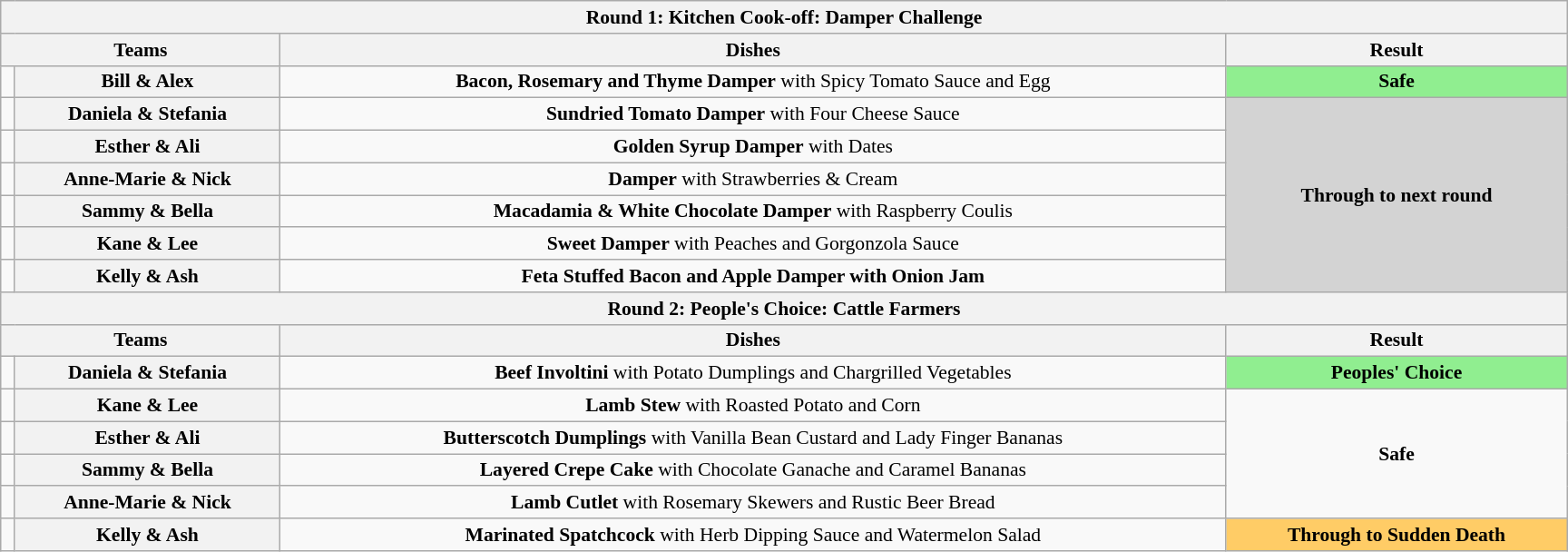<table class="wikitable plainrowheaders" style="text-align:center; font-size:90%; width:80em; margin:1em auto;">
<tr>
<th colspan=4>Round 1: Kitchen Cook-off: Damper Challenge</th>
</tr>
<tr>
<th colspan="2">Teams</th>
<th>Dishes</th>
<th>Result</th>
</tr>
<tr>
<td></td>
<th>Bill & Alex</th>
<td><strong>Bacon, Rosemary and Thyme Damper</strong> with Spicy Tomato Sauce and Egg</td>
<td align=centre bgcolor=lightgreen><strong>Safe</strong></td>
</tr>
<tr>
<td></td>
<th>Daniela & Stefania</th>
<td><strong>Sundried Tomato Damper</strong> with Four Cheese Sauce</td>
<td align=centre bgcolor=lightgray rowspan=6><strong>Through to next round</strong></td>
</tr>
<tr>
<td></td>
<th>Esther & Ali</th>
<td><strong>Golden Syrup Damper</strong> with Dates</td>
</tr>
<tr>
<td></td>
<th>Anne-Marie & Nick</th>
<td><strong>Damper</strong> with Strawberries & Cream</td>
</tr>
<tr>
<td></td>
<th>Sammy & Bella</th>
<td><strong>Macadamia & White Chocolate Damper</strong> with Raspberry Coulis</td>
</tr>
<tr>
<td></td>
<th>Kane & Lee</th>
<td><strong>Sweet Damper</strong> with Peaches and Gorgonzola Sauce</td>
</tr>
<tr>
<td></td>
<th>Kelly & Ash</th>
<td><strong>Feta Stuffed Bacon and Apple Damper with Onion Jam</strong></td>
</tr>
<tr>
<th colspan=4>Round 2: People's Choice: Cattle Farmers</th>
</tr>
<tr>
<th colspan="2">Teams</th>
<th>Dishes</th>
<th>Result</th>
</tr>
<tr>
<td></td>
<th>Daniela & Stefania</th>
<td><strong>Beef Involtini</strong> with Potato Dumplings and Chargrilled Vegetables</td>
<td align=centre bgcolor=lightgreen><strong>Peoples' Choice</strong></td>
</tr>
<tr>
<td></td>
<th>Kane & Lee</th>
<td><strong>Lamb Stew</strong> with Roasted Potato and Corn</td>
<td rowspan=4><strong>Safe</strong></td>
</tr>
<tr>
<td></td>
<th>Esther & Ali</th>
<td><strong>Butterscotch Dumplings</strong> with Vanilla Bean Custard and Lady Finger Bananas</td>
</tr>
<tr>
<td></td>
<th>Sammy & Bella</th>
<td><strong>Layered Crepe Cake</strong> with Chocolate Ganache and Caramel Bananas</td>
</tr>
<tr>
<td></td>
<th>Anne-Marie & Nick</th>
<td><strong>Lamb Cutlet</strong> with Rosemary Skewers and Rustic Beer Bread</td>
</tr>
<tr>
<td></td>
<th>Kelly & Ash</th>
<td><strong>Marinated Spatchcock </strong> with Herb Dipping Sauce and Watermelon Salad</td>
<td align=centre bgcolor=#FFCC66><strong>Through to Sudden Death</strong></td>
</tr>
</table>
